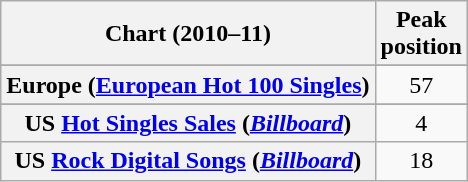<table class="wikitable sortable plainrowheaders" style="text-align:center">
<tr>
<th scope="col">Chart (2010–11)</th>
<th scope="col">Peak<br>position</th>
</tr>
<tr>
</tr>
<tr>
<th scope="row">Europe (<a href='#'>European Hot 100 Singles</a>)</th>
<td>57</td>
</tr>
<tr>
</tr>
<tr>
</tr>
<tr>
</tr>
<tr>
<th scope="row">US <a href='#'>Hot Singles Sales</a> (<em><a href='#'>Billboard</a></em>)</th>
<td>4</td>
</tr>
<tr>
<th scope="row">US <a href='#'>Rock Digital Songs</a> (<em><a href='#'>Billboard</a></em>)</th>
<td>18</td>
</tr>
</table>
